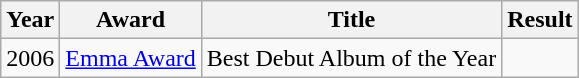<table class="wikitable">
<tr>
<th>Year</th>
<th>Award</th>
<th>Title</th>
<th>Result</th>
</tr>
<tr>
<td rowspan="1">2006</td>
<td><a href='#'>Emma Award</a></td>
<td>Best Debut Album of the Year</td>
<td></td>
</tr>
</table>
